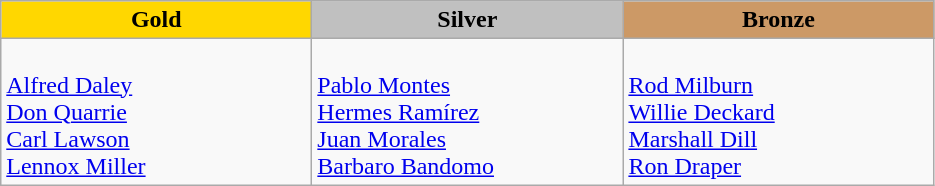<table class="wikitable" style="text-align:left">
<tr align="center">
<td width=200 bgcolor=gold><strong>Gold</strong></td>
<td width=200 bgcolor=silver><strong>Silver</strong></td>
<td width=200 bgcolor=CC9966><strong>Bronze</strong></td>
</tr>
<tr>
<td><em></em><br><a href='#'>Alfred Daley</a><br><a href='#'>Don Quarrie</a><br><a href='#'>Carl Lawson</a><br><a href='#'>Lennox Miller</a></td>
<td><em></em><br><a href='#'>Pablo Montes</a><br><a href='#'>Hermes Ramírez</a><br><a href='#'>Juan Morales</a><br><a href='#'>Barbaro Bandomo</a></td>
<td><em></em><br><a href='#'>Rod Milburn</a><br><a href='#'>Willie Deckard</a><br><a href='#'>Marshall Dill</a><br><a href='#'>Ron Draper</a></td>
</tr>
</table>
